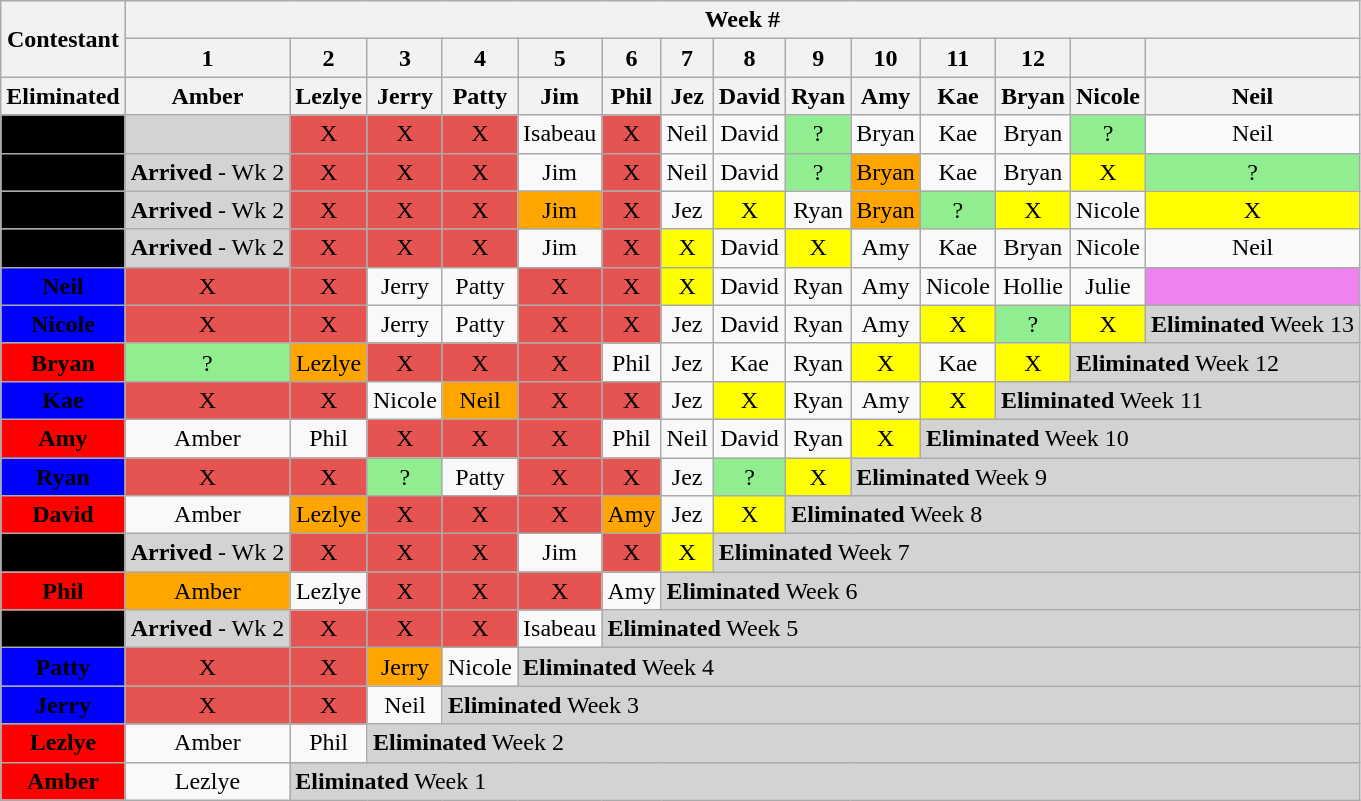<table class="wikitable" align="center" style="text-align:center;">
<tr>
<th rowspan="2">Contestant</th>
<th colspan="14">Week #</th>
</tr>
<tr>
<th>1</th>
<th>2</th>
<th>3</th>
<th>4</th>
<th>5</th>
<th>6</th>
<th>7</th>
<th>8</th>
<th>9</th>
<th>10</th>
<th>11</th>
<th>12</th>
<th></th>
<th></th>
</tr>
<tr>
<th>Eliminated</th>
<th>Amber</th>
<th>Lezlye</th>
<th>Jerry</th>
<th>Patty</th>
<th>Jim</th>
<th>Phil</th>
<th>Jez</th>
<th>David</th>
<th>Ryan</th>
<th>Amy</th>
<th>Kae</th>
<th>Bryan</th>
<th>Nicole</th>
<th>Neil</th>
</tr>
<tr>
<td bgcolor="black"><span><strong>Bill</strong></span></td>
<td bgcolor="lightgrey"></td>
<td bgcolor="#E55451">X</td>
<td bgcolor="#E55451">X</td>
<td bgcolor="#E55451">X</td>
<td>Isabeau</td>
<td bgcolor="#E55451">X</td>
<td>Neil</td>
<td>David</td>
<td bgcolor="lightgreen">?</td>
<td>Bryan</td>
<td>Kae</td>
<td>Bryan</td>
<td bgcolor="lightgreen">?</td>
<td>Neil</td>
</tr>
<tr>
<td bgcolor="black"><span><strong>Julie</strong></span></td>
<td bgcolor="lightgrey"><strong>Arrived</strong> - Wk 2</td>
<td bgcolor="#E55451">X</td>
<td bgcolor="#E55451">X</td>
<td bgcolor="#E55451">X</td>
<td>Jim</td>
<td bgcolor="#E55451">X</td>
<td>Neil</td>
<td>David</td>
<td bgcolor="lightgreen">?</td>
<td bgcolor="orange">Bryan</td>
<td>Kae</td>
<td>Bryan</td>
<td bgcolor="yellow">X</td>
<td bgcolor="lightgreen">?</td>
</tr>
<tr>
<td bgcolor="black"><span><strong>Hollie</strong></span></td>
<td bgcolor="lightgrey"><strong>Arrived</strong> - Wk 2</td>
<td bgcolor="#E55451">X</td>
<td bgcolor="#E55451">X</td>
<td bgcolor="#E55451">X</td>
<td bgcolor="orange">Jim</td>
<td bgcolor="#E55451">X</td>
<td>Jez</td>
<td bgcolor="yellow">X</td>
<td>Ryan</td>
<td bgcolor="orange">Bryan</td>
<td bgcolor="lightgreen">?</td>
<td bgcolor="yellow">X</td>
<td>Nicole</td>
<td bgcolor="yellow">X</td>
</tr>
<tr>
<td bgcolor="black"><span><strong>Isabeau</strong></span></td>
<td bgcolor="lightgrey"><strong>Arrived</strong> - Wk 2</td>
<td bgcolor="#E55451">X</td>
<td bgcolor="#E55451">X</td>
<td bgcolor="#E55451">X</td>
<td>Jim</td>
<td bgcolor="#E55451">X</td>
<td bgcolor="yellow">X</td>
<td>David</td>
<td bgcolor="yellow">X</td>
<td>Amy</td>
<td>Kae</td>
<td>Bryan</td>
<td>Nicole</td>
<td>Neil</td>
</tr>
<tr>
<td bgcolor="blue"><span><strong>Neil</strong></span></td>
<td bgcolor="#E55451">X</td>
<td bgcolor="#E55451">X</td>
<td>Jerry</td>
<td>Patty</td>
<td bgcolor="#E55451">X</td>
<td bgcolor="#E55451">X</td>
<td bgcolor="yellow">X</td>
<td>David</td>
<td>Ryan</td>
<td>Amy</td>
<td>Nicole</td>
<td>Hollie</td>
<td>Julie</td>
<td bgcolor="violet"></td>
</tr>
<tr>
<td bgcolor="blue"><span><strong>Nicole</strong></span></td>
<td bgcolor="#E55451">X</td>
<td bgcolor="#E55451">X</td>
<td>Jerry</td>
<td>Patty</td>
<td bgcolor="#E55451">X</td>
<td bgcolor="#E55451">X</td>
<td>Jez</td>
<td>David</td>
<td>Ryan</td>
<td>Amy</td>
<td bgcolor="yellow">X</td>
<td bgcolor="lightgreen">?</td>
<td bgcolor="yellow">X</td>
<td bgcolor="lightgrey" align="left"><strong>Eliminated</strong> Week 13</td>
</tr>
<tr>
<td bgcolor="red"><span><strong>Bryan</strong></span></td>
<td bgcolor="lightgreen">?</td>
<td bgcolor="orange">Lezlye</td>
<td bgcolor="#E55451">X</td>
<td bgcolor="#E55451">X</td>
<td bgcolor="#E55451">X</td>
<td>Phil</td>
<td>Jez</td>
<td>Kae</td>
<td>Ryan</td>
<td bgcolor="yellow">X</td>
<td>Kae</td>
<td bgcolor="yellow">X</td>
<td colspan=2 bgcolor="lightgrey" align="left"><strong>Eliminated</strong> Week 12</td>
</tr>
<tr>
<td bgcolor="blue"><span><strong>Kae</strong></span></td>
<td bgcolor="#E55451">X</td>
<td bgcolor="#E55451">X</td>
<td>Nicole</td>
<td bgcolor="orange">Neil</td>
<td bgcolor="#E55451">X</td>
<td bgcolor="#E55451">X</td>
<td>Jez</td>
<td bgcolor="yellow">X</td>
<td>Ryan</td>
<td>Amy</td>
<td bgcolor="yellow">X</td>
<td colspan=3 bgcolor="lightgrey" align="left"><strong>Eliminated</strong> Week 11</td>
</tr>
<tr>
<td bgcolor="red"><span><strong>Amy</strong></span></td>
<td>Amber</td>
<td>Phil</td>
<td bgcolor="#E55451">X</td>
<td bgcolor="#E55451">X</td>
<td bgcolor="#E55451">X</td>
<td>Phil</td>
<td>Neil</td>
<td>David</td>
<td>Ryan</td>
<td bgcolor="yellow">X</td>
<td colspan=4 bgcolor="lightgrey" align="left"><strong>Eliminated</strong> Week 10</td>
</tr>
<tr>
<td bgcolor="blue"><span><strong>Ryan</strong></span></td>
<td bgcolor="#E55451">X</td>
<td bgcolor="#E55451">X</td>
<td bgcolor="lightgreen">?</td>
<td>Patty</td>
<td bgcolor="#E55451">X</td>
<td bgcolor="#E55451">X</td>
<td>Jez</td>
<td bgcolor="lightgreen">?</td>
<td bgcolor="yellow">X</td>
<td colspan=5 bgcolor="lightgrey" align="left"><strong>Eliminated</strong> Week 9</td>
</tr>
<tr>
<td bgcolor="red"><span><strong>David</strong></span></td>
<td>Amber</td>
<td bgcolor="orange">Lezlye</td>
<td bgcolor="#E55451">X</td>
<td bgcolor="#E55451">X</td>
<td bgcolor="#E55451">X</td>
<td bgcolor="orange">Amy</td>
<td>Jez</td>
<td bgcolor="yellow">X</td>
<td colspan=6 bgcolor="lightgrey" align="left"><strong>Eliminated</strong> Week 8</td>
</tr>
<tr>
<td bgcolor="black"><span><strong>Jez</strong></span></td>
<td bgcolor="lightgrey"><strong>Arrived</strong> - Wk 2</td>
<td bgcolor="#E55451">X</td>
<td bgcolor="#E55451">X</td>
<td bgcolor="#E55451">X</td>
<td>Jim</td>
<td bgcolor="#E55451">X</td>
<td bgcolor="yellow">X</td>
<td colspan=7 bgcolor="lightgrey" align="left"><strong>Eliminated</strong> Week 7</td>
</tr>
<tr>
<td bgcolor="red"><span><strong>Phil</strong></span></td>
<td bgcolor="orange">Amber</td>
<td>Lezlye</td>
<td bgcolor="#E55451">X</td>
<td bgcolor="#E55451">X</td>
<td bgcolor="#E55451">X</td>
<td>Amy</td>
<td colspan=8 bgcolor="lightgrey" align="left"><strong>Eliminated</strong> Week 6</td>
</tr>
<tr>
<td bgcolor="black"><span><strong>Jim</strong></span></td>
<td bgcolor="lightgrey"><strong>Arrived</strong> - Wk 2</td>
<td bgcolor="#E55451">X</td>
<td bgcolor="#E55451">X</td>
<td bgcolor="#E55451">X</td>
<td>Isabeau</td>
<td colspan=9 bgcolor="lightgrey" align="left"><strong>Eliminated</strong> Week 5</td>
</tr>
<tr>
<td bgcolor="blue"><span><strong>Patty</strong></span></td>
<td bgcolor="#E55451">X</td>
<td bgcolor="#E55451">X</td>
<td bgcolor="orange">Jerry</td>
<td>Nicole</td>
<td colspan=10 bgcolor="lightgrey" align="left"><strong>Eliminated</strong> Week 4</td>
</tr>
<tr>
<td bgcolor="blue"><span><strong>Jerry</strong></span></td>
<td bgcolor="#E55451">X</td>
<td bgcolor="#E55451">X</td>
<td>Neil</td>
<td colspan=11 bgcolor="lightgrey" align="left"><strong>Eliminated</strong> Week 3</td>
</tr>
<tr>
<td bgcolor="red"><span><strong>Lezlye</strong></span></td>
<td>Amber</td>
<td>Phil</td>
<td colspan=12 bgcolor="lightgrey" align="left"><strong>Eliminated</strong> Week 2</td>
</tr>
<tr>
<td bgcolor="red"><span><strong>Amber</strong></span></td>
<td>Lezlye</td>
<td colspan=13 bgcolor="lightgrey" align="left"><strong>Eliminated</strong> Week 1</td>
</tr>
</table>
